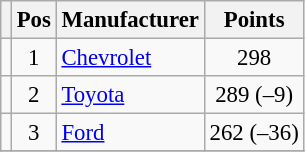<table class="wikitable" style="font-size: 95%;">
<tr>
<th></th>
<th>Pos</th>
<th>Manufacturer</th>
<th>Points</th>
</tr>
<tr>
<td align="left"></td>
<td style="text-align:center;">1</td>
<td><a href='#'>Chevrolet</a></td>
<td style="text-align:center;">298</td>
</tr>
<tr>
<td align="left"></td>
<td style="text-align:center;">2</td>
<td><a href='#'>Toyota</a></td>
<td style="text-align:center;">289 (–9)</td>
</tr>
<tr>
<td align="left"></td>
<td style="text-align:center;">3</td>
<td><a href='#'>Ford</a></td>
<td style="text-align:center;">262 (–36)</td>
</tr>
<tr class="sortbottom">
</tr>
</table>
